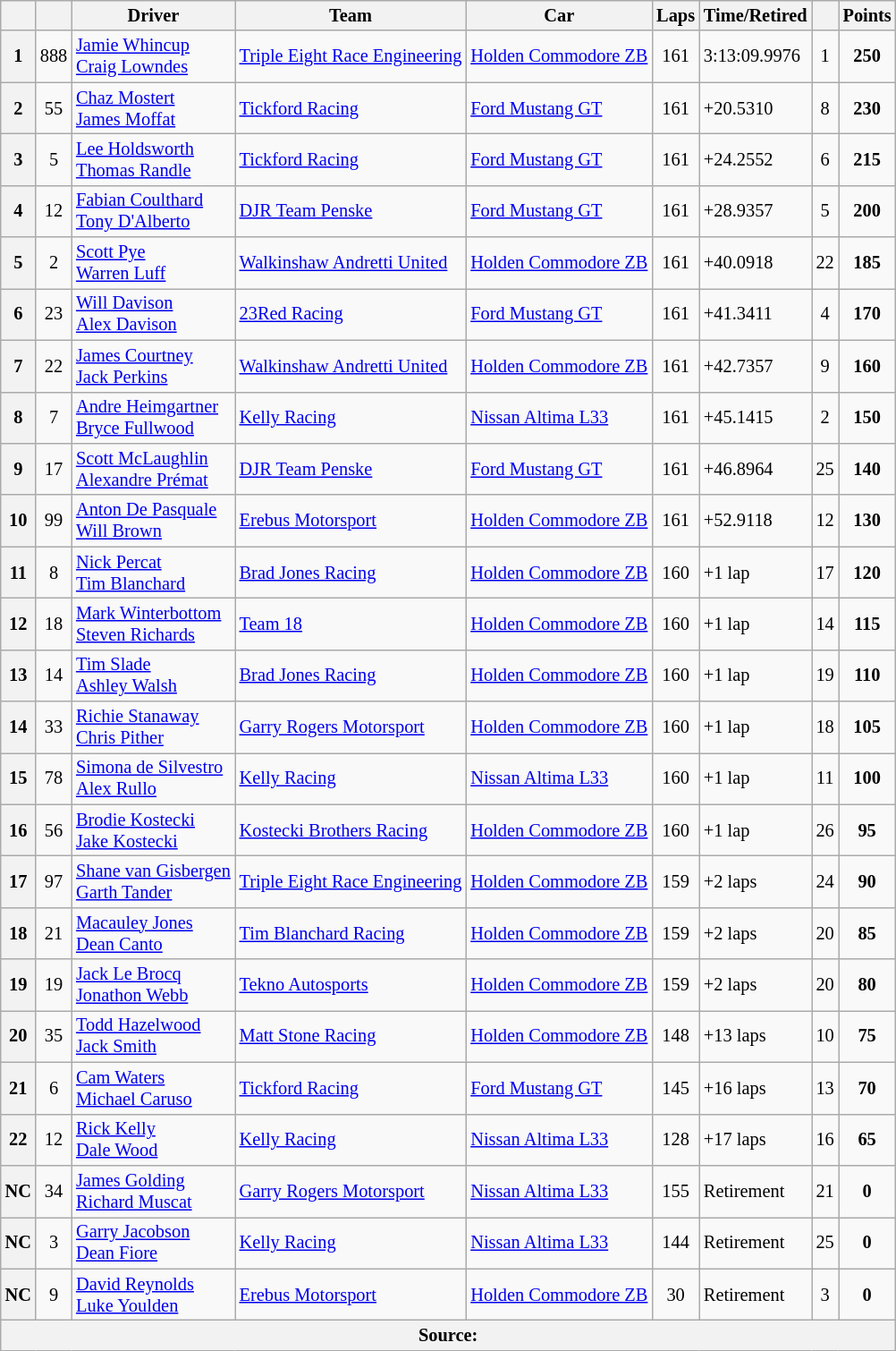<table class="wikitable" style="font-size: 85%">
<tr>
<th></th>
<th></th>
<th>Driver</th>
<th>Team</th>
<th>Car</th>
<th>Laps</th>
<th>Time/Retired</th>
<th></th>
<th>Points</th>
</tr>
<tr>
<th>1</th>
<td align="center">888</td>
<td> <a href='#'>Jamie Whincup</a><br> <a href='#'>Craig Lowndes</a></td>
<td><a href='#'>Triple Eight Race Engineering</a></td>
<td><a href='#'>Holden Commodore ZB</a></td>
<td align="center">161</td>
<td>3:13:09.9976</td>
<td align="center">1</td>
<td align="center"><strong>250</strong></td>
</tr>
<tr>
<th>2</th>
<td align="center">55</td>
<td> <a href='#'>Chaz Mostert</a><br> <a href='#'>James Moffat</a></td>
<td><a href='#'>Tickford Racing</a></td>
<td><a href='#'>Ford Mustang GT</a></td>
<td align="center">161</td>
<td>+20.5310</td>
<td align="center">8</td>
<td align="center"><strong>230</strong></td>
</tr>
<tr>
<th>3</th>
<td align="center">5</td>
<td> <a href='#'>Lee Holdsworth</a><br> <a href='#'>Thomas Randle</a></td>
<td><a href='#'>Tickford Racing</a></td>
<td><a href='#'>Ford Mustang GT</a></td>
<td align="center">161</td>
<td>+24.2552</td>
<td align="center">6</td>
<td align="center"><strong>215</strong></td>
</tr>
<tr>
<th>4</th>
<td align="center">12</td>
<td> <a href='#'>Fabian Coulthard</a><br> <a href='#'>Tony D'Alberto</a></td>
<td><a href='#'>DJR Team Penske</a></td>
<td><a href='#'>Ford Mustang GT</a></td>
<td align="center">161</td>
<td>+28.9357</td>
<td align="center">5</td>
<td align="center"><strong>200</strong></td>
</tr>
<tr>
<th>5</th>
<td align="center">2</td>
<td> <a href='#'>Scott Pye</a><br> <a href='#'>Warren Luff</a></td>
<td><a href='#'>Walkinshaw Andretti United</a></td>
<td><a href='#'>Holden Commodore ZB</a></td>
<td align="center">161</td>
<td>+40.0918</td>
<td align="center">22</td>
<td align="center"><strong>185</strong></td>
</tr>
<tr>
<th>6</th>
<td align="center">23</td>
<td> <a href='#'>Will Davison</a><br> <a href='#'>Alex Davison</a></td>
<td><a href='#'>23Red Racing</a></td>
<td><a href='#'>Ford Mustang GT</a></td>
<td align="center">161</td>
<td>+41.3411</td>
<td align="center">4</td>
<td align="center"><strong>170</strong></td>
</tr>
<tr>
<th>7</th>
<td align="center">22</td>
<td> <a href='#'>James Courtney</a><br> <a href='#'>Jack Perkins</a></td>
<td><a href='#'>Walkinshaw Andretti United</a></td>
<td><a href='#'>Holden Commodore ZB</a></td>
<td align="center">161</td>
<td>+42.7357</td>
<td align="center">9</td>
<td align="center"><strong>160</strong></td>
</tr>
<tr>
<th>8</th>
<td align="center">7</td>
<td> <a href='#'>Andre Heimgartner</a><br> <a href='#'>Bryce Fullwood</a></td>
<td><a href='#'>Kelly Racing</a></td>
<td><a href='#'>Nissan Altima L33</a></td>
<td align="center">161</td>
<td>+45.1415</td>
<td align="center">2</td>
<td align="center"><strong>150</strong></td>
</tr>
<tr>
<th>9</th>
<td align="center">17</td>
<td> <a href='#'>Scott McLaughlin</a><br> <a href='#'>Alexandre Prémat</a></td>
<td><a href='#'>DJR Team Penske</a></td>
<td><a href='#'>Ford Mustang GT</a></td>
<td align="center">161</td>
<td>+46.8964</td>
<td align="center">25</td>
<td align="center"><strong>140</strong></td>
</tr>
<tr>
<th>10</th>
<td align="center">99</td>
<td> <a href='#'>Anton De Pasquale</a><br> <a href='#'>Will Brown</a></td>
<td><a href='#'>Erebus Motorsport</a></td>
<td><a href='#'>Holden Commodore ZB</a></td>
<td align="center">161</td>
<td>+52.9118</td>
<td align="center">12</td>
<td align="center"><strong>130</strong></td>
</tr>
<tr>
<th>11</th>
<td align="center">8</td>
<td> <a href='#'>Nick Percat</a><br> <a href='#'>Tim Blanchard</a></td>
<td><a href='#'>Brad Jones Racing</a></td>
<td><a href='#'>Holden Commodore ZB</a></td>
<td align="center">160</td>
<td>+1 lap</td>
<td align="center">17</td>
<td align="center"><strong>120</strong></td>
</tr>
<tr>
<th>12</th>
<td align="center">18</td>
<td> <a href='#'>Mark Winterbottom</a><br> <a href='#'>Steven Richards</a></td>
<td><a href='#'>Team 18</a></td>
<td><a href='#'>Holden Commodore ZB</a></td>
<td align="center">160</td>
<td>+1 lap</td>
<td align="center">14</td>
<td align="center"><strong>115</strong></td>
</tr>
<tr>
<th>13</th>
<td align="center">14</td>
<td> <a href='#'>Tim Slade</a><br> <a href='#'>Ashley Walsh</a></td>
<td><a href='#'>Brad Jones Racing</a></td>
<td><a href='#'>Holden Commodore ZB</a></td>
<td align="center">160</td>
<td>+1 lap</td>
<td align="center">19</td>
<td align="center"><strong>110</strong></td>
</tr>
<tr>
<th>14</th>
<td align="center">33</td>
<td> <a href='#'>Richie Stanaway</a><br> <a href='#'>Chris Pither</a></td>
<td><a href='#'>Garry Rogers Motorsport</a></td>
<td><a href='#'>Holden Commodore ZB</a></td>
<td align="center">160</td>
<td>+1 lap</td>
<td align="center">18</td>
<td align="center"><strong>105</strong></td>
</tr>
<tr>
<th>15</th>
<td align="center">78</td>
<td> <a href='#'>Simona de Silvestro</a><br> <a href='#'>Alex Rullo</a></td>
<td><a href='#'>Kelly Racing</a></td>
<td><a href='#'>Nissan Altima L33</a></td>
<td align="center">160</td>
<td>+1 lap</td>
<td align="center">11</td>
<td align="center"><strong>100</strong></td>
</tr>
<tr>
<th>16</th>
<td align="center">56</td>
<td> <a href='#'>Brodie Kostecki</a><br> <a href='#'>Jake Kostecki</a></td>
<td><a href='#'>Kostecki Brothers Racing</a></td>
<td><a href='#'>Holden Commodore ZB</a></td>
<td align="center">160</td>
<td>+1 lap</td>
<td align="center">26</td>
<td align="center"><strong>95</strong></td>
</tr>
<tr>
<th>17</th>
<td align="center">97</td>
<td> <a href='#'>Shane van Gisbergen</a><br> <a href='#'>Garth Tander</a></td>
<td><a href='#'>Triple Eight Race Engineering</a></td>
<td><a href='#'>Holden Commodore ZB</a></td>
<td align="center">159</td>
<td>+2 laps</td>
<td align="center">24</td>
<td align="center"><strong>90</strong></td>
</tr>
<tr>
<th>18</th>
<td align="center">21</td>
<td> <a href='#'>Macauley Jones</a><br> <a href='#'>Dean Canto</a></td>
<td><a href='#'>Tim Blanchard Racing</a></td>
<td><a href='#'>Holden Commodore ZB</a></td>
<td align="center">159</td>
<td>+2 laps</td>
<td align="center">20</td>
<td align="center"><strong>85</strong></td>
</tr>
<tr>
<th>19</th>
<td align="center">19</td>
<td> <a href='#'>Jack Le Brocq</a><br> <a href='#'>Jonathon Webb</a></td>
<td><a href='#'>Tekno Autosports</a></td>
<td><a href='#'>Holden Commodore ZB</a></td>
<td align="center">159</td>
<td>+2 laps</td>
<td align="center">20</td>
<td align="center"><strong>80</strong></td>
</tr>
<tr>
<th>20</th>
<td align="center">35</td>
<td> <a href='#'>Todd Hazelwood</a><br> <a href='#'>Jack Smith</a></td>
<td><a href='#'>Matt Stone Racing</a></td>
<td><a href='#'>Holden Commodore ZB</a></td>
<td align="center">148</td>
<td>+13 laps</td>
<td align="center">10</td>
<td align="center"><strong>75</strong></td>
</tr>
<tr>
<th>21</th>
<td align="center">6</td>
<td> <a href='#'>Cam Waters</a><br> <a href='#'>Michael Caruso</a></td>
<td><a href='#'>Tickford Racing</a></td>
<td><a href='#'>Ford Mustang GT</a></td>
<td align="center">145</td>
<td>+16 laps</td>
<td align="center">13</td>
<td align="center"><strong>70</strong></td>
</tr>
<tr>
<th>22</th>
<td align="center">12</td>
<td> <a href='#'>Rick Kelly</a><br> <a href='#'>Dale Wood</a></td>
<td><a href='#'>Kelly Racing</a></td>
<td><a href='#'>Nissan Altima L33</a></td>
<td align="center">128</td>
<td>+17 laps</td>
<td align="center">16</td>
<td align="center"><strong>65</strong></td>
</tr>
<tr>
<th>NC</th>
<td align="center">34</td>
<td> <a href='#'>James Golding</a><br> <a href='#'>Richard Muscat</a></td>
<td><a href='#'>Garry Rogers Motorsport</a></td>
<td><a href='#'>Nissan Altima L33</a></td>
<td align="center">155</td>
<td>Retirement</td>
<td align="center">21</td>
<td align="center"><strong>0</strong></td>
</tr>
<tr>
<th>NC</th>
<td align="center">3</td>
<td> <a href='#'>Garry Jacobson</a><br> <a href='#'>Dean Fiore</a></td>
<td><a href='#'>Kelly Racing</a></td>
<td><a href='#'>Nissan Altima L33</a></td>
<td align="center">144</td>
<td>Retirement</td>
<td align="center">25</td>
<td align="center"><strong>0</strong></td>
</tr>
<tr>
<th>NC</th>
<td align="center">9</td>
<td> <a href='#'>David Reynolds</a><br> <a href='#'>Luke Youlden</a></td>
<td><a href='#'>Erebus Motorsport</a></td>
<td><a href='#'>Holden Commodore ZB</a></td>
<td align="center">30</td>
<td>Retirement</td>
<td align="center">3</td>
<td align="center"><strong>0</strong></td>
</tr>
<tr>
<th colspan="9">Source:</th>
</tr>
</table>
